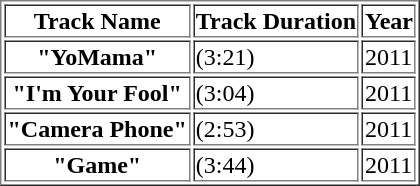<table border=".1">
<tr>
<th scope="col">Track Name</th>
<th scope="col">Track Duration</th>
<th scope="col">Year</th>
</tr>
<tr>
<th scope="row">"YoMama"</th>
<td>(3:21)</td>
<td>2011</td>
</tr>
<tr>
<th scope="row">"I'm Your Fool"</th>
<td>(3:04)</td>
<td>2011</td>
</tr>
<tr>
<th scope="row">"Camera Phone"</th>
<td>(2:53)</td>
<td>2011</td>
</tr>
<tr>
<th scope="row">"Game"</th>
<td>(3:44)</td>
<td>2011</td>
</tr>
</table>
